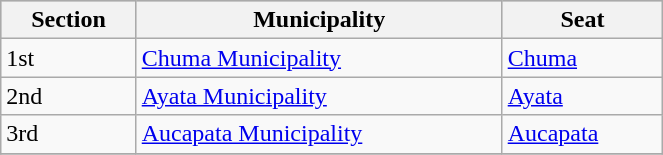<table class="wikitable" border="1" style="width:35%;" border="1">
<tr bgcolor=silver>
<th><strong>Section</strong></th>
<th><strong>Municipality</strong></th>
<th><strong>Seat</strong></th>
</tr>
<tr>
<td>1st</td>
<td><a href='#'>Chuma Municipality</a></td>
<td><a href='#'>Chuma</a></td>
</tr>
<tr>
<td>2nd</td>
<td><a href='#'>Ayata Municipality</a></td>
<td><a href='#'>Ayata</a></td>
</tr>
<tr>
<td>3rd</td>
<td><a href='#'>Aucapata Municipality</a></td>
<td><a href='#'>Aucapata</a></td>
</tr>
<tr>
</tr>
</table>
